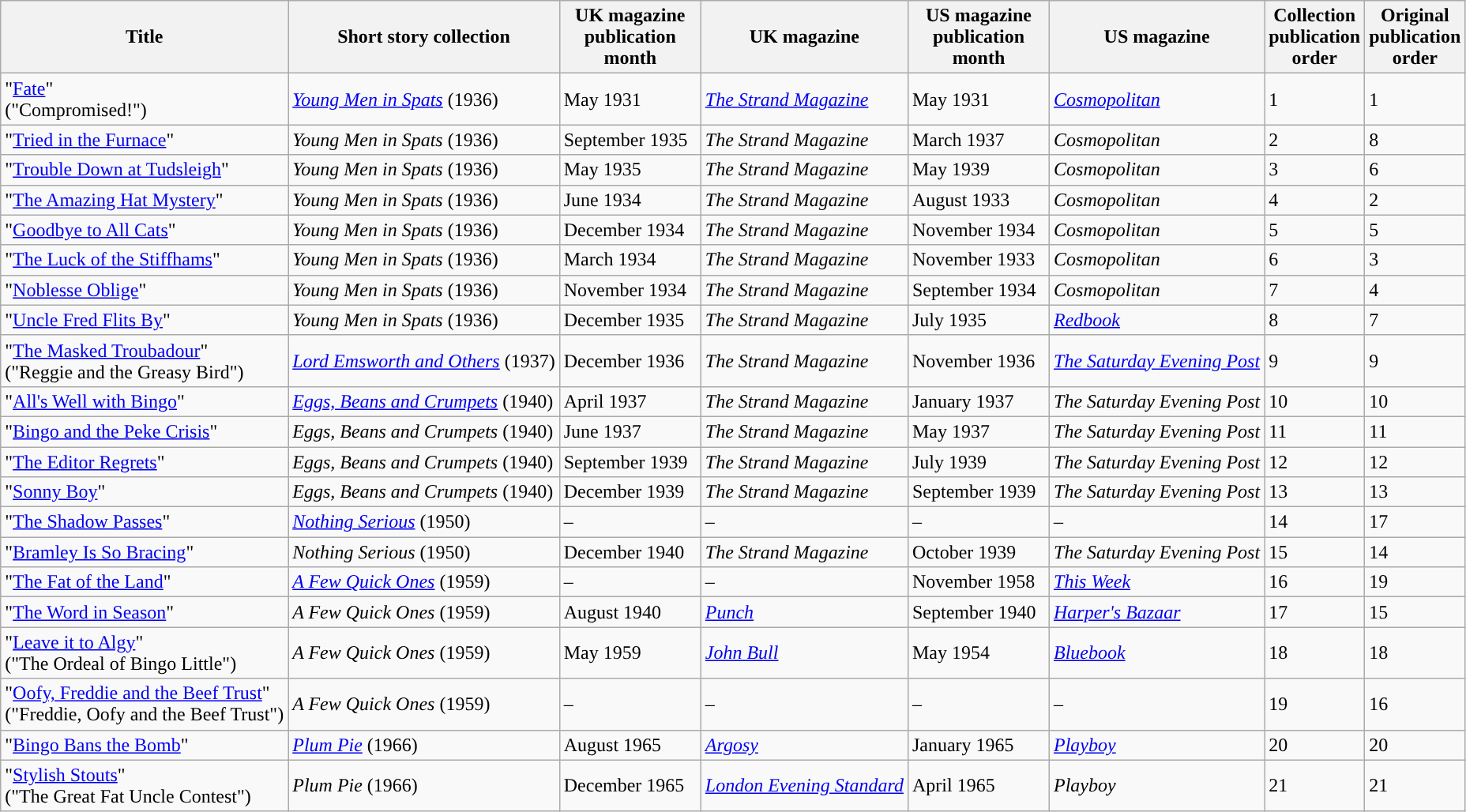<table class="wikitable sortable">
<tr>
<th>Title</th>
<th>Short story collection</th>
<th style="width: 7em;">UK magazine publication month</th>
<th>UK magazine</th>
<th style="width: 7em;">US magazine publication month</th>
<th>US magazine</th>
<th style="width: 1em;">Collection publication order</th>
<th style="width: 1em;">Original publication order</th>
</tr>
<tr>
<td>"<a href='#'>Fate</a>"<br>("Compromised!")</td>
<td data-sort-value="1936"><em><a href='#'>Young Men in Spats</a></em> (1936)</td>
<td data-sort-value="1931-05">May 1931</td>
<td data-sort-value="Strand"><em><a href='#'>The Strand Magazine</a></em></td>
<td data-sort-value="1931-05">May 1931</td>
<td><em><a href='#'>Cosmopolitan</a></em></td>
<td>1</td>
<td>1</td>
</tr>
<tr>
<td>"<a href='#'>Tried in the Furnace</a>"</td>
<td data-sort-value="1936"><em>Young Men in Spats</em> (1936)</td>
<td data-sort-value="1935-09">September 1935</td>
<td data-sort-value="Strand"><em>The Strand Magazine</em></td>
<td data-sort-value="1937-03">March 1937</td>
<td><em>Cosmopolitan</em></td>
<td>2</td>
<td>8</td>
</tr>
<tr>
<td>"<a href='#'>Trouble Down at Tudsleigh</a>"</td>
<td data-sort-value="1936"><em>Young Men in Spats</em> (1936)</td>
<td data-sort-value="1935-05">May 1935</td>
<td data-sort-value="Strand"><em>The Strand Magazine</em></td>
<td data-sort-value="1939-05">May 1939</td>
<td><em>Cosmopolitan</em></td>
<td>3</td>
<td>6</td>
</tr>
<tr>
<td>"<a href='#'>The Amazing Hat Mystery</a>"</td>
<td data-sort-value="1936"><em>Young Men in Spats</em> (1936)</td>
<td data-sort-value="1934-06">June 1934</td>
<td data-sort-value="Strand"><em>The Strand Magazine</em></td>
<td data-sort-value="1933-08">August 1933</td>
<td><em>Cosmopolitan</em></td>
<td>4</td>
<td>2</td>
</tr>
<tr>
<td>"<a href='#'>Goodbye to All Cats</a>"</td>
<td data-sort-value="1936"><em>Young Men in Spats</em> (1936)</td>
<td data-sort-value="1934-12">December 1934</td>
<td data-sort-value="Strand"><em>The Strand Magazine</em></td>
<td data-sort-value="1934-11">November 1934</td>
<td><em>Cosmopolitan</em></td>
<td>5</td>
<td>5</td>
</tr>
<tr>
<td>"<a href='#'>The Luck of the Stiffhams</a>"</td>
<td data-sort-value="1936"><em>Young Men in Spats</em> (1936)</td>
<td data-sort-value="1934-03">March 1934</td>
<td data-sort-value="Strand"><em>The Strand Magazine</em></td>
<td data-sort-value="1933-11">November 1933</td>
<td><em>Cosmopolitan</em></td>
<td>6</td>
<td>3</td>
</tr>
<tr>
<td>"<a href='#'>Noblesse Oblige</a>"</td>
<td data-sort-value="1936"><em>Young Men in Spats</em> (1936)</td>
<td data-sort-value="1934-11">November 1934</td>
<td data-sort-value="Strand"><em>The Strand Magazine</em></td>
<td data-sort-value="1934-09">September 1934</td>
<td><em>Cosmopolitan</em></td>
<td>7</td>
<td>4</td>
</tr>
<tr>
<td>"<a href='#'>Uncle Fred Flits By</a>"</td>
<td data-sort-value="1936"><em>Young Men in Spats</em> (1936)</td>
<td data-sort-value="1935-12">December 1935</td>
<td data-sort-value="Strand"><em>The Strand Magazine</em></td>
<td data-sort-value="1935-07">July 1935</td>
<td><em><a href='#'>Redbook</a></em></td>
<td>8</td>
<td>7</td>
</tr>
<tr>
<td>"<a href='#'>The Masked Troubadour</a>"<br>("Reggie and the Greasy Bird")</td>
<td data-sort-value="1937"><em><a href='#'>Lord Emsworth and Others</a></em> (1937)</td>
<td data-sort-value="1936-12">December 1936</td>
<td data-sort-value="Strand"><em>The Strand Magazine</em></td>
<td data-sort-value="1936-11">November 1936</td>
<td data-sort-value="Saturday"><em><a href='#'>The Saturday Evening Post</a></em></td>
<td>9</td>
<td>9</td>
</tr>
<tr>
<td>"<a href='#'>All's Well with Bingo</a>"</td>
<td data-sort-value="1940"><em><a href='#'>Eggs, Beans and Crumpets</a></em> (1940)</td>
<td data-sort-value="1937-04">April 1937</td>
<td data-sort-value="Strand"><em>The Strand Magazine</em></td>
<td data-sort-value="1937-01">January 1937</td>
<td data-sort-value="Saturday"><em>The Saturday Evening Post</em></td>
<td>10</td>
<td>10</td>
</tr>
<tr>
<td>"<a href='#'>Bingo and the Peke Crisis</a>"</td>
<td data-sort-value="1940"><em>Eggs, Beans and Crumpets</em> (1940)</td>
<td data-sort-value="1937-06">June 1937</td>
<td data-sort-value="Strand"><em>The Strand Magazine</em></td>
<td data-sort-value="1937-05">May 1937</td>
<td data-sort-value="Saturday"><em>The Saturday Evening Post</em></td>
<td>11</td>
<td>11</td>
</tr>
<tr>
<td>"<a href='#'>The Editor Regrets</a>"</td>
<td data-sort-value="1940"><em>Eggs, Beans and Crumpets</em> (1940)</td>
<td data-sort-value="1939-09">September 1939</td>
<td data-sort-value="Strand"><em>The Strand Magazine</em></td>
<td data-sort-value="1939-07">July 1939</td>
<td data-sort-value="Saturday"><em>The Saturday Evening Post</em></td>
<td>12</td>
<td>12</td>
</tr>
<tr>
<td>"<a href='#'>Sonny Boy</a>"</td>
<td data-sort-value="1940"><em>Eggs, Beans and Crumpets</em> (1940)</td>
<td data-sort-value="1939-12">December 1939</td>
<td data-sort-value="Strand"><em>The Strand Magazine</em></td>
<td data-sort-value="1939-09">September 1939</td>
<td data-sort-value="Saturday"><em>The Saturday Evening Post</em></td>
<td>13</td>
<td>13</td>
</tr>
<tr>
<td>"<a href='#'>The Shadow Passes</a>"</td>
<td data-sort-value="1950"><em><a href='#'>Nothing Serious</a></em> (1950)</td>
<td data-sort-value="9999">–</td>
<td data-sort-value="zz">–</td>
<td data-sort-value="9999">–</td>
<td data-sort-value="zz">–</td>
<td>14</td>
<td>17</td>
</tr>
<tr>
<td>"<a href='#'>Bramley Is So Bracing</a>"</td>
<td data-sort-value="1950"><em>Nothing Serious</em> (1950)</td>
<td data-sort-value="1940-12">December 1940</td>
<td data-sort-value="Strand"><em>The Strand Magazine</em></td>
<td data-sort-value="1939-10">October 1939</td>
<td data-sort-value="Saturday"><em>The Saturday Evening Post</em></td>
<td>15</td>
<td>14</td>
</tr>
<tr>
<td>"<a href='#'>The Fat of the Land</a>"</td>
<td data-sort-value="1959"><em><a href='#'>A Few Quick Ones</a></em> (1959)</td>
<td data-sort-value="9999">–</td>
<td data-sort-value="zz">–</td>
<td data-sort-value="1958-11">November 1958</td>
<td><em><a href='#'>This Week</a></em></td>
<td>16</td>
<td>19</td>
</tr>
<tr>
<td>"<a href='#'>The Word in Season</a>"</td>
<td data-sort-value="1959"><em>A Few Quick Ones</em> (1959)</td>
<td data-sort-value="1940-08">August 1940</td>
<td><em><a href='#'>Punch</a></em></td>
<td data-sort-value="1940-09">September 1940</td>
<td><em><a href='#'>Harper's Bazaar</a></em></td>
<td>17</td>
<td>15</td>
</tr>
<tr>
<td>"<a href='#'>Leave it to Algy</a>"<br>("The Ordeal of Bingo Little")</td>
<td data-sort-value="1959"><em>A Few Quick Ones</em> (1959)</td>
<td data-sort-value="1959-05">May 1959</td>
<td><em><a href='#'>John Bull</a></em></td>
<td data-sort-value="1954-05">May 1954</td>
<td><em><a href='#'>Bluebook</a></em></td>
<td>18</td>
<td>18</td>
</tr>
<tr>
<td>"<a href='#'>Oofy, Freddie and the Beef Trust</a>"<br>("Freddie, Oofy and the Beef Trust")</td>
<td data-sort-value="1959"><em>A Few Quick Ones</em> (1959)</td>
<td data-sort-value="9999">–</td>
<td data-sort-value="zz">–</td>
<td data-sort-value="9999">–</td>
<td data-sort-value="zz">–</td>
<td>19</td>
<td>16</td>
</tr>
<tr>
<td>"<a href='#'>Bingo Bans the Bomb</a>"</td>
<td data-sort-value="1966"><em><a href='#'>Plum Pie</a></em> (1966)</td>
<td data-sort-value="1965-08">August 1965</td>
<td><em><a href='#'>Argosy</a></em></td>
<td data-sort-value="1965-01">January 1965</td>
<td><em><a href='#'>Playboy</a></em></td>
<td>20</td>
<td>20</td>
</tr>
<tr>
<td>"<a href='#'>Stylish Stouts</a>"<br>("The Great Fat Uncle Contest")</td>
<td data-sort-value="1966"><em>Plum Pie</em> (1966)</td>
<td data-sort-value="1965-12">December 1965</td>
<td><em><a href='#'>London Evening Standard</a></em></td>
<td data-sort-value="1965-04">April 1965</td>
<td><em>Playboy</em></td>
<td>21</td>
<td>21</td>
</tr>
</table>
